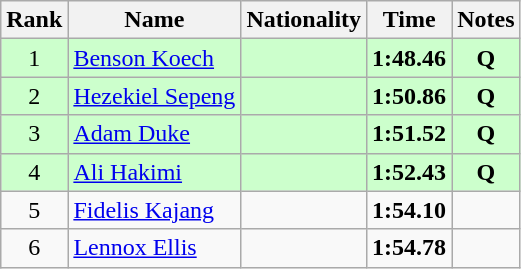<table class="wikitable sortable" style="text-align:center">
<tr>
<th>Rank</th>
<th>Name</th>
<th>Nationality</th>
<th>Time</th>
<th>Notes</th>
</tr>
<tr bgcolor=ccffcc>
<td>1</td>
<td align=left><a href='#'>Benson Koech</a></td>
<td align=left></td>
<td><strong>1:48.46</strong></td>
<td><strong>Q</strong></td>
</tr>
<tr bgcolor=ccffcc>
<td>2</td>
<td align=left><a href='#'>Hezekiel Sepeng</a></td>
<td align=left></td>
<td><strong>1:50.86</strong></td>
<td><strong>Q</strong></td>
</tr>
<tr bgcolor=ccffcc>
<td>3</td>
<td align=left><a href='#'>Adam Duke</a></td>
<td align=left></td>
<td><strong>1:51.52</strong></td>
<td><strong>Q</strong></td>
</tr>
<tr bgcolor=ccffcc>
<td>4</td>
<td align=left><a href='#'>Ali Hakimi</a></td>
<td align=left></td>
<td><strong>1:52.43</strong></td>
<td><strong>Q</strong></td>
</tr>
<tr>
<td>5</td>
<td align=left><a href='#'>Fidelis Kajang</a></td>
<td align=left></td>
<td><strong>1:54.10</strong></td>
<td></td>
</tr>
<tr>
<td>6</td>
<td align=left><a href='#'>Lennox Ellis</a></td>
<td align=left></td>
<td><strong>1:54.78</strong></td>
<td></td>
</tr>
</table>
